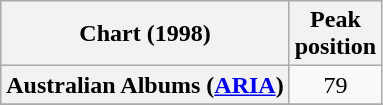<table class="wikitable sortable plainrowheaders" style="text-align:center">
<tr>
<th scope="col">Chart (1998)</th>
<th scope="col">Peak<br>position</th>
</tr>
<tr>
<th scope="row">Australian Albums (<a href='#'>ARIA</a>)</th>
<td>79</td>
</tr>
<tr>
</tr>
</table>
